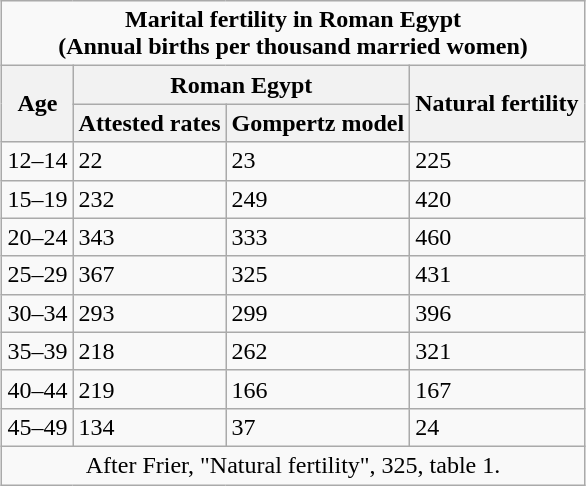<table class="wikitable" style="margin:1em auto;">
<tr>
<td colspan = "4" align="center"><strong>Marital fertility in Roman Egypt</strong><br><strong>(Annual births per thousand married women)</strong></td>
</tr>
<tr>
<th rowspan="2">Age</th>
<th colspan="2">Roman Egypt</th>
<th rowspan="2">Natural fertility</th>
</tr>
<tr>
<th>Attested rates</th>
<th>Gompertz model</th>
</tr>
<tr>
<td>12–14</td>
<td>22</td>
<td>23</td>
<td>225</td>
</tr>
<tr>
<td>15–19</td>
<td>232</td>
<td>249</td>
<td>420</td>
</tr>
<tr>
<td>20–24</td>
<td>343</td>
<td>333</td>
<td>460</td>
</tr>
<tr>
<td>25–29</td>
<td>367</td>
<td>325</td>
<td>431</td>
</tr>
<tr>
<td>30–34</td>
<td>293</td>
<td>299</td>
<td>396</td>
</tr>
<tr>
<td>35–39</td>
<td>218</td>
<td>262</td>
<td>321</td>
</tr>
<tr>
<td>40–44</td>
<td>219</td>
<td>166</td>
<td>167</td>
</tr>
<tr>
<td>45–49</td>
<td>134</td>
<td>37</td>
<td>24</td>
</tr>
<tr>
<td colspan = "7" align="center">After Frier, "Natural fertility", 325, table 1.</td>
</tr>
</table>
